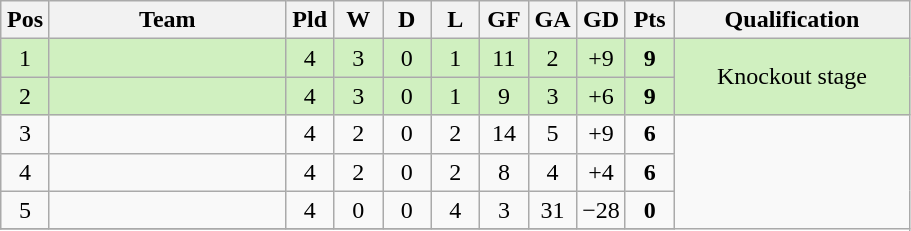<table class="wikitable" border="1" style="text-align: center;">
<tr>
<th width="25"><abbr>Pos</abbr></th>
<th width="150">Team</th>
<th width="25"><abbr>Pld</abbr></th>
<th width="25"><abbr>W</abbr></th>
<th width="25"><abbr>D</abbr></th>
<th width="25"><abbr>L</abbr></th>
<th width="25"><abbr>GF</abbr></th>
<th width="25"><abbr>GA</abbr></th>
<th width="25"><abbr>GD</abbr></th>
<th width="25"><abbr>Pts</abbr></th>
<th width="150">Qualification</th>
</tr>
<tr bgcolor= #D0F0C0>
<td>1</td>
<td align="left"></td>
<td>4</td>
<td>3</td>
<td>0</td>
<td>1</td>
<td>11</td>
<td>2</td>
<td>+9</td>
<td><strong>9</strong></td>
<td rowspan=2>Knockout stage</td>
</tr>
<tr bgcolor= #D0F0C0>
<td>2</td>
<td align="left"></td>
<td>4</td>
<td>3</td>
<td>0</td>
<td>1</td>
<td>9</td>
<td>3</td>
<td>+6</td>
<td><strong>9</strong></td>
</tr>
<tr>
<td>3</td>
<td align="left"></td>
<td>4</td>
<td>2</td>
<td>0</td>
<td>2</td>
<td>14</td>
<td>5</td>
<td>+9</td>
<td><strong>6</strong></td>
</tr>
<tr>
<td>4</td>
<td align="left"></td>
<td>4</td>
<td>2</td>
<td>0</td>
<td>2</td>
<td>8</td>
<td>4</td>
<td>+4</td>
<td><strong>6</strong></td>
</tr>
<tr>
<td>5</td>
<td align="left"></td>
<td>4</td>
<td>0</td>
<td>0</td>
<td>4</td>
<td>3</td>
<td>31</td>
<td>−28</td>
<td><strong>0</strong></td>
</tr>
<tr>
</tr>
</table>
